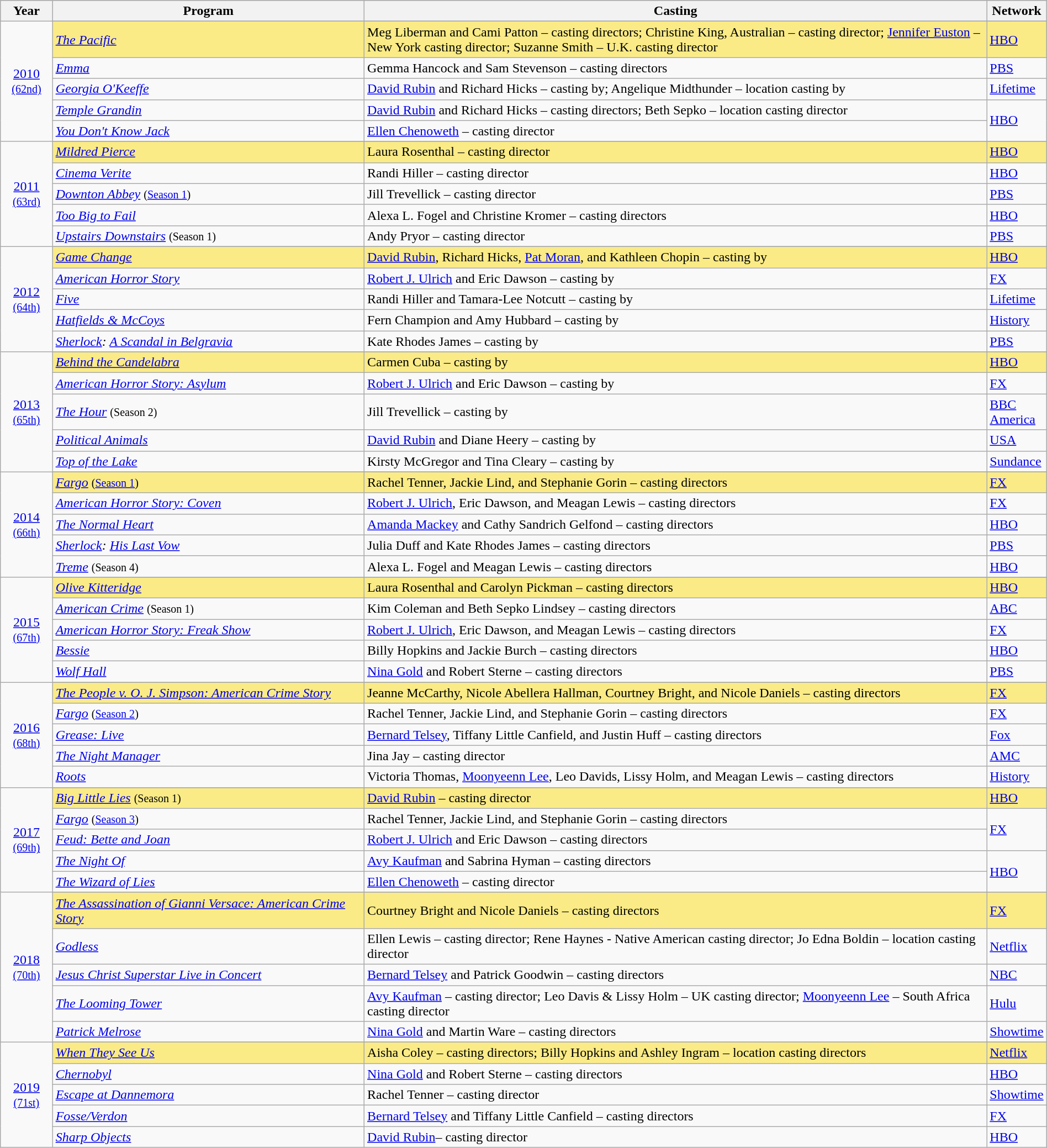<table class="wikitable" style="width:100%">
<tr bgcolor="#bebebe">
<th width="5%">Year</th>
<th width="30%">Program</th>
<th width="60%">Casting</th>
<th width="5%">Network</th>
</tr>
<tr>
<td rowspan=6 style="text-align:center"><a href='#'>2010</a><br><small><a href='#'>(62nd)</a></small></td>
</tr>
<tr style="background:#FAEB86">
<td><em><a href='#'>The Pacific</a></em></td>
<td>Meg Liberman and Cami Patton – casting directors; Christine King, Australian – casting director; <a href='#'>Jennifer Euston</a> – New York casting director; Suzanne Smith – U.K. casting director</td>
<td><a href='#'>HBO</a></td>
</tr>
<tr>
<td><em><a href='#'>Emma</a></em></td>
<td>Gemma Hancock and Sam Stevenson – casting directors</td>
<td><a href='#'>PBS</a></td>
</tr>
<tr>
<td><em><a href='#'>Georgia O'Keeffe</a></em></td>
<td><a href='#'>David Rubin</a> and Richard Hicks – casting by; Angelique Midthunder – location casting by</td>
<td><a href='#'>Lifetime</a></td>
</tr>
<tr>
<td><em><a href='#'>Temple Grandin</a></em></td>
<td><a href='#'>David Rubin</a> and Richard Hicks – casting directors; Beth Sepko – location casting director</td>
<td rowspan=2><a href='#'>HBO</a></td>
</tr>
<tr>
<td><em><a href='#'>You Don't Know Jack</a></em></td>
<td><a href='#'>Ellen Chenoweth</a> – casting director</td>
</tr>
<tr>
<td rowspan=6 style="text-align:center"><a href='#'>2011</a><br><small><a href='#'>(63rd)</a></small></td>
</tr>
<tr style="background:#FAEB86">
<td><em><a href='#'>Mildred Pierce</a></em></td>
<td>Laura Rosenthal – casting director</td>
<td><a href='#'>HBO</a></td>
</tr>
<tr>
<td><em><a href='#'>Cinema Verite</a></em></td>
<td>Randi Hiller – casting director</td>
<td><a href='#'>HBO</a></td>
</tr>
<tr>
<td><em><a href='#'>Downton Abbey</a></em> <small>(<a href='#'>Season 1</a>)</small></td>
<td>Jill Trevellick – casting director</td>
<td><a href='#'>PBS</a></td>
</tr>
<tr>
<td><em><a href='#'>Too Big to Fail</a></em></td>
<td>Alexa L. Fogel and Christine Kromer – casting directors</td>
<td><a href='#'>HBO</a></td>
</tr>
<tr>
<td><em><a href='#'>Upstairs Downstairs</a></em> <small>(Season 1)</small></td>
<td>Andy Pryor – casting director</td>
<td><a href='#'>PBS</a></td>
</tr>
<tr>
<td rowspan=6 style="text-align:center"><a href='#'>2012</a><br><small><a href='#'>(64th)</a></small></td>
</tr>
<tr style="background:#FAEB86">
<td><em><a href='#'>Game Change</a></em></td>
<td><a href='#'>David Rubin</a>, Richard Hicks, <a href='#'>Pat Moran</a>, and Kathleen Chopin – casting by</td>
<td><a href='#'>HBO</a></td>
</tr>
<tr>
<td><em><a href='#'>American Horror Story</a></em></td>
<td><a href='#'>Robert J. Ulrich</a> and Eric Dawson – casting by</td>
<td><a href='#'>FX</a></td>
</tr>
<tr>
<td><em><a href='#'>Five</a></em></td>
<td>Randi Hiller and Tamara-Lee Notcutt – casting by</td>
<td><a href='#'>Lifetime</a></td>
</tr>
<tr>
<td><em><a href='#'>Hatfields & McCoys</a></em></td>
<td>Fern Champion and Amy Hubbard – casting by</td>
<td><a href='#'>History</a></td>
</tr>
<tr>
<td><em><a href='#'>Sherlock</a>: <a href='#'>A Scandal in Belgravia</a></em></td>
<td>Kate Rhodes James – casting by</td>
<td><a href='#'>PBS</a></td>
</tr>
<tr>
<td rowspan=6 style="text-align:center"><a href='#'>2013</a><br><small><a href='#'>(65th)</a></small></td>
</tr>
<tr style="background:#FAEB86">
<td><em><a href='#'>Behind the Candelabra</a></em></td>
<td>Carmen Cuba – casting by</td>
<td><a href='#'>HBO</a></td>
</tr>
<tr>
<td><em><a href='#'>American Horror Story: Asylum</a></em></td>
<td><a href='#'>Robert J. Ulrich</a> and Eric Dawson – casting by</td>
<td><a href='#'>FX</a></td>
</tr>
<tr>
<td><em><a href='#'>The Hour</a></em> <small>(Season 2)</small></td>
<td>Jill Trevellick – casting by</td>
<td><a href='#'>BBC America</a></td>
</tr>
<tr>
<td><em><a href='#'>Political Animals</a></em></td>
<td><a href='#'>David Rubin</a> and Diane Heery – casting by</td>
<td><a href='#'>USA</a></td>
</tr>
<tr>
<td><em><a href='#'>Top of the Lake</a></em></td>
<td>Kirsty McGregor and Tina Cleary – casting by</td>
<td><a href='#'>Sundance</a></td>
</tr>
<tr>
<td rowspan=6 style="text-align:center"><a href='#'>2014</a><br><small><a href='#'>(66th)</a></small></td>
</tr>
<tr style="background:#FAEB86">
<td><em><a href='#'>Fargo</a></em> <small>(<a href='#'>Season 1</a>)</small></td>
<td>Rachel Tenner, Jackie Lind, and Stephanie Gorin – casting directors</td>
<td><a href='#'>FX</a></td>
</tr>
<tr>
<td><em><a href='#'>American Horror Story: Coven</a></em></td>
<td><a href='#'>Robert J. Ulrich</a>, Eric Dawson, and Meagan Lewis – casting directors</td>
<td><a href='#'>FX</a></td>
</tr>
<tr>
<td><em><a href='#'>The Normal Heart</a></em></td>
<td><a href='#'>Amanda Mackey</a> and Cathy Sandrich Gelfond – casting directors</td>
<td><a href='#'>HBO</a></td>
</tr>
<tr>
<td><em><a href='#'>Sherlock</a>: <a href='#'>His Last Vow</a></em></td>
<td>Julia Duff and Kate Rhodes James – casting directors</td>
<td><a href='#'>PBS</a></td>
</tr>
<tr>
<td><em><a href='#'>Treme</a></em> <small>(Season 4)</small></td>
<td>Alexa L. Fogel and Meagan Lewis – casting directors</td>
<td><a href='#'>HBO</a></td>
</tr>
<tr>
<td rowspan=6 style="text-align:center"><a href='#'>2015</a><br><small><a href='#'>(67th)</a></small></td>
</tr>
<tr style="background:#FAEB86">
<td><em><a href='#'>Olive Kitteridge</a></em></td>
<td>Laura Rosenthal and Carolyn Pickman – casting directors</td>
<td><a href='#'>HBO</a></td>
</tr>
<tr>
<td><em><a href='#'>American Crime</a></em> <small>(Season 1)</small></td>
<td>Kim Coleman and Beth Sepko Lindsey – casting directors</td>
<td><a href='#'>ABC</a></td>
</tr>
<tr>
<td><em><a href='#'>American Horror Story: Freak Show</a></em></td>
<td><a href='#'>Robert J. Ulrich</a>, Eric Dawson, and Meagan Lewis – casting directors</td>
<td><a href='#'>FX</a></td>
</tr>
<tr>
<td><em><a href='#'>Bessie</a></em></td>
<td>Billy Hopkins and Jackie Burch – casting directors</td>
<td><a href='#'>HBO</a></td>
</tr>
<tr>
<td><em><a href='#'>Wolf Hall</a></em></td>
<td><a href='#'>Nina Gold</a> and Robert Sterne – casting directors</td>
<td><a href='#'>PBS</a></td>
</tr>
<tr>
<td rowspan=6 style="text-align:center"><a href='#'>2016</a><br><small><a href='#'>(68th)</a></small><br></td>
</tr>
<tr style="background:#FAEB86">
<td><em><a href='#'>The People v. O. J. Simpson: American Crime Story</a></em></td>
<td>Jeanne McCarthy, Nicole Abellera Hallman, Courtney Bright, and Nicole Daniels – casting directors</td>
<td><a href='#'>FX</a></td>
</tr>
<tr>
<td><em><a href='#'>Fargo</a></em> <small>(<a href='#'>Season 2</a>)</small></td>
<td>Rachel Tenner, Jackie Lind, and Stephanie Gorin – casting directors</td>
<td><a href='#'>FX</a></td>
</tr>
<tr>
<td><em><a href='#'>Grease: Live</a></em></td>
<td><a href='#'>Bernard Telsey</a>, Tiffany Little Canfield, and Justin Huff – casting directors</td>
<td><a href='#'>Fox</a></td>
</tr>
<tr>
<td><em><a href='#'>The Night Manager</a></em></td>
<td>Jina Jay – casting director</td>
<td><a href='#'>AMC</a></td>
</tr>
<tr>
<td><em><a href='#'>Roots</a></em></td>
<td>Victoria Thomas, <a href='#'>Moonyeenn Lee</a>, Leo Davids, Lissy Holm, and Meagan Lewis – casting directors</td>
<td><a href='#'>History</a></td>
</tr>
<tr>
<td rowspan=6 style="text-align:center"><a href='#'>2017</a><br><small><a href='#'>(69th)</a></small><br></td>
</tr>
<tr style="background:#FAEB86">
<td><em><a href='#'>Big Little Lies</a></em> <small>(Season 1)</small></td>
<td><a href='#'>David Rubin</a> – casting director</td>
<td><a href='#'>HBO</a></td>
</tr>
<tr>
<td><em><a href='#'>Fargo</a></em> <small>(<a href='#'>Season 3</a>)</small></td>
<td>Rachel Tenner, Jackie Lind, and Stephanie Gorin – casting directors</td>
<td rowspan=2><a href='#'>FX</a></td>
</tr>
<tr>
<td><em><a href='#'>Feud: Bette and Joan</a></em></td>
<td><a href='#'>Robert J. Ulrich</a> and Eric Dawson – casting directors</td>
</tr>
<tr>
<td><em><a href='#'>The Night Of</a></em></td>
<td><a href='#'>Avy Kaufman</a> and Sabrina Hyman – casting directors</td>
<td rowspan=2><a href='#'>HBO</a></td>
</tr>
<tr>
<td><em><a href='#'>The Wizard of Lies</a></em></td>
<td><a href='#'>Ellen Chenoweth</a> – casting director</td>
</tr>
<tr>
<td rowspan=6 style="text-align:center"><a href='#'>2018</a><br><small><a href='#'>(70th)</a></small><br></td>
</tr>
<tr style="background:#FAEB86">
<td><em><a href='#'>The Assassination of Gianni Versace: American Crime Story</a></em></td>
<td>Courtney Bright and Nicole Daniels – casting directors</td>
<td><a href='#'>FX</a></td>
</tr>
<tr>
<td><em><a href='#'>Godless</a></em></td>
<td>Ellen Lewis – casting director; Rene Haynes - Native American casting director; Jo Edna Boldin – location casting director</td>
<td><a href='#'>Netflix</a></td>
</tr>
<tr>
<td><em><a href='#'>Jesus Christ Superstar Live in Concert</a></em></td>
<td><a href='#'>Bernard Telsey</a> and Patrick Goodwin – casting directors</td>
<td><a href='#'>NBC</a></td>
</tr>
<tr>
<td><em><a href='#'>The Looming Tower</a></em></td>
<td><a href='#'>Avy Kaufman</a> – casting director; Leo Davis & Lissy Holm – UK casting director; <a href='#'>Moonyeenn Lee</a> – South Africa casting director</td>
<td><a href='#'>Hulu</a></td>
</tr>
<tr>
<td><em><a href='#'>Patrick Melrose</a></em></td>
<td><a href='#'>Nina Gold</a> and Martin Ware – casting directors</td>
<td><a href='#'>Showtime</a></td>
</tr>
<tr>
<td rowspan=6 style="text-align:center"><a href='#'>2019</a><br><small><a href='#'>(71st)</a></small><br></td>
</tr>
<tr style="background:#FAEB86">
<td><em><a href='#'>When They See Us</a></em></td>
<td>Aisha Coley – casting directors; Billy Hopkins and Ashley Ingram – location casting directors</td>
<td><a href='#'>Netflix</a></td>
</tr>
<tr>
<td><em><a href='#'>Chernobyl</a></em></td>
<td><a href='#'>Nina Gold</a> and Robert Sterne – casting directors</td>
<td><a href='#'>HBO</a></td>
</tr>
<tr>
<td><em><a href='#'>Escape at Dannemora</a></em></td>
<td>Rachel Tenner – casting director</td>
<td><a href='#'>Showtime</a></td>
</tr>
<tr>
<td><em><a href='#'>Fosse/Verdon</a></em></td>
<td><a href='#'>Bernard Telsey</a> and Tiffany Little Canfield – casting directors</td>
<td><a href='#'>FX</a></td>
</tr>
<tr>
<td><em><a href='#'>Sharp Objects</a></em></td>
<td><a href='#'>David Rubin</a>– casting director</td>
<td><a href='#'>HBO</a></td>
</tr>
</table>
